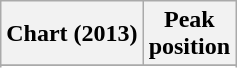<table class="wikitable sortable plainrowheaders" style="text-align:center">
<tr>
<th scope="col">Chart (2013)</th>
<th scope="col">Peak<br>position</th>
</tr>
<tr>
</tr>
<tr>
</tr>
<tr>
</tr>
</table>
